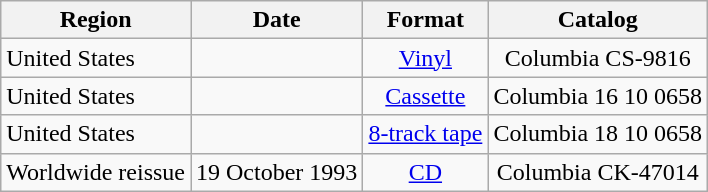<table class="wikitable">
<tr>
<th>Region</th>
<th>Date</th>
<th>Format</th>
<th>Catalog</th>
</tr>
<tr>
<td>United States</td>
<td align="right"></td>
<td align="center"><a href='#'>Vinyl</a></td>
<td align="center">Columbia CS-9816</td>
</tr>
<tr>
<td>United States</td>
<td align="right"></td>
<td align="center"><a href='#'>Cassette</a></td>
<td align="center">Columbia 16 10 0658</td>
</tr>
<tr>
<td>United States</td>
<td align="right"></td>
<td align="center"><a href='#'>8-track tape</a></td>
<td align="center">Columbia 18 10 0658</td>
</tr>
<tr>
<td>Worldwide reissue</td>
<td align="right">19 October 1993</td>
<td align="center"><a href='#'>CD</a></td>
<td align="center">Columbia CK-47014</td>
</tr>
</table>
